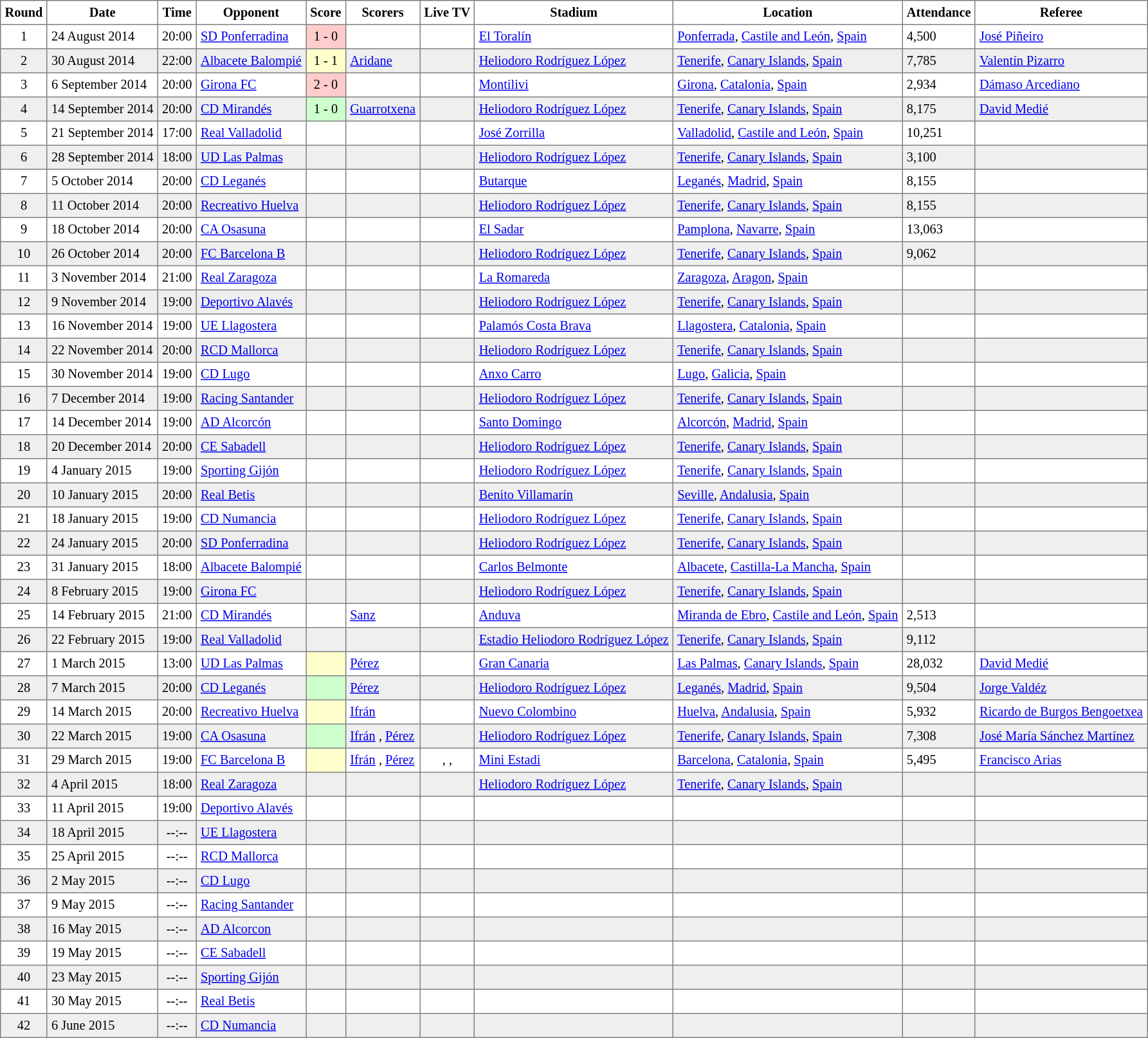<table cellpadding="4" cellspacing="0" border="1" style="text-align: center; font-size: 85%; border: gray solid 1px; border-collapse: collapse;">
<tr align="center" bgcolor="#FFFFFF">
<th>Round</th>
<th>Date</th>
<th>Time</th>
<th>Opponent</th>
<th>Score</th>
<th>Scorers</th>
<th>Live TV</th>
<th>Stadium</th>
<th>Location</th>
<th>Attendance</th>
<th>Referee</th>
</tr>
<tr>
<td>1</td>
<td align="Left">24 August 2014</td>
<td>20:00</td>
<td align="Left"> <a href='#'>SD Ponferradina</a></td>
<td bgcolor="#FFCCCC">1 - 0</td>
<td></td>
<td></td>
<td align="Left"><a href='#'>El Toralín</a></td>
<td align="Left"><a href='#'>Ponferrada</a>, <a href='#'>Castile and León</a>, <a href='#'>Spain</a></td>
<td align="Left">4,500</td>
<td align="Left"><a href='#'>José Piñeiro</a> </td>
</tr>
<tr bgcolor="#EFEFEF">
<td>2</td>
<td align="Left">30 August 2014</td>
<td>22:00</td>
<td align="Left"> <a href='#'>Albacete Balompié</a></td>
<td bgcolor="#FFFFCC">1 - 1</td>
<td align="Left"><a href='#'>Aridane</a> </td>
<td></td>
<td align="Left"><a href='#'>Heliodoro Rodríguez López</a></td>
<td align="Left"><a href='#'>Tenerife</a>, <a href='#'>Canary Islands</a>, <a href='#'>Spain</a></td>
<td align="Left">7,785</td>
<td align="Left"><a href='#'>Valentín Pizarro</a> </td>
</tr>
<tr>
<td>3</td>
<td align="Left">6 September 2014</td>
<td>20:00</td>
<td align="Left"> <a href='#'>Girona FC</a></td>
<td bgcolor="#FFCCCC">2 - 0</td>
<td></td>
<td></td>
<td align="Left"><a href='#'>Montilivi</a></td>
<td align="Left"><a href='#'>Girona</a>, <a href='#'>Catalonia</a>, <a href='#'>Spain</a></td>
<td align="Left">2,934</td>
<td align="Left"><a href='#'>Dámaso Arcediano</a> </td>
</tr>
<tr bgcolor="#EFEFEF">
<td>4</td>
<td align="Left">14 September 2014</td>
<td>20:00</td>
<td align="Left"> <a href='#'>CD Mirandés</a></td>
<td bgcolor="#CCFFCC">1 - 0</td>
<td align="Left"><a href='#'>Guarrotxena</a> </td>
<td></td>
<td align="Left"><a href='#'>Heliodoro Rodríguez López</a></td>
<td align="Left"><a href='#'>Tenerife</a>, <a href='#'>Canary Islands</a>, <a href='#'>Spain</a></td>
<td align="Left">8,175</td>
<td align="Left"><a href='#'>David Medié</a> </td>
</tr>
<tr>
<td>5</td>
<td align="Left">21 September 2014</td>
<td>17:00</td>
<td align="Left"> <a href='#'>Real Valladolid</a></td>
<td></td>
<td></td>
<td></td>
<td align="Left"><a href='#'>José Zorrilla</a></td>
<td align="Left"><a href='#'>Valladolid</a>, <a href='#'>Castile and León</a>, <a href='#'>Spain</a></td>
<td align="Left">10,251</td>
<td></td>
</tr>
<tr bgcolor="#EFEFEF">
<td>6</td>
<td align="Left">28 September 2014</td>
<td>18:00</td>
<td align="Left"> <a href='#'>UD Las Palmas</a></td>
<td></td>
<td></td>
<td></td>
<td align="Left"><a href='#'>Heliodoro Rodríguez López</a></td>
<td align="Left"><a href='#'>Tenerife</a>, <a href='#'>Canary Islands</a>, <a href='#'>Spain</a></td>
<td align="Left">3,100</td>
<td></td>
</tr>
<tr>
<td>7</td>
<td align="Left">5 October 2014</td>
<td>20:00</td>
<td align="Left"> <a href='#'>CD Leganés</a></td>
<td></td>
<td></td>
<td></td>
<td align="Left"><a href='#'>Butarque</a></td>
<td align="Left"><a href='#'>Leganés</a>, <a href='#'>Madrid</a>, <a href='#'>Spain</a></td>
<td align="Left">8,155</td>
<td></td>
</tr>
<tr bgcolor="#EFEFEF">
<td>8</td>
<td align="Left">11 October 2014</td>
<td>20:00</td>
<td align="Left"> <a href='#'>Recreativo Huelva</a></td>
<td></td>
<td></td>
<td></td>
<td align="Left"><a href='#'>Heliodoro Rodríguez López</a></td>
<td align="Left"><a href='#'>Tenerife</a>, <a href='#'>Canary Islands</a>, <a href='#'>Spain</a></td>
<td align="Left">8,155</td>
<td></td>
</tr>
<tr>
<td>9</td>
<td align="Left">18 October 2014</td>
<td>20:00</td>
<td align="Left"> <a href='#'>CA Osasuna</a></td>
<td></td>
<td></td>
<td></td>
<td align="Left"><a href='#'>El Sadar</a></td>
<td align="Left"><a href='#'>Pamplona</a>, <a href='#'>Navarre</a>, <a href='#'>Spain</a></td>
<td align="Left">13,063</td>
<td></td>
</tr>
<tr bgcolor="#EFEFEF">
<td>10</td>
<td align="Left">26 October 2014</td>
<td>20:00</td>
<td align="Left"> <a href='#'>FC Barcelona B</a></td>
<td></td>
<td></td>
<td></td>
<td align="Left"><a href='#'>Heliodoro Rodríguez López</a></td>
<td align="Left"><a href='#'>Tenerife</a>, <a href='#'>Canary Islands</a>, <a href='#'>Spain</a></td>
<td align="Left">9,062</td>
<td></td>
</tr>
<tr>
<td>11</td>
<td align="Left">3 November 2014</td>
<td>21:00</td>
<td align="Left"> <a href='#'>Real Zaragoza</a></td>
<td></td>
<td></td>
<td></td>
<td align="Left"><a href='#'>La Romareda</a></td>
<td align="Left"><a href='#'>Zaragoza</a>, <a href='#'>Aragon</a>, <a href='#'>Spain</a></td>
<td></td>
<td></td>
</tr>
<tr bgcolor="#EFEFEF">
<td>12</td>
<td align="Left">9 November 2014</td>
<td>19:00</td>
<td align="Left"> <a href='#'>Deportivo Alavés</a></td>
<td></td>
<td></td>
<td></td>
<td align="Left"><a href='#'>Heliodoro Rodríguez López</a></td>
<td align="Left"><a href='#'>Tenerife</a>, <a href='#'>Canary Islands</a>, <a href='#'>Spain</a></td>
<td></td>
<td></td>
</tr>
<tr>
<td>13</td>
<td align="Left">16 November 2014</td>
<td>19:00</td>
<td align="Left"> <a href='#'>UE Llagostera</a></td>
<td></td>
<td></td>
<td></td>
<td align="Left"><a href='#'>Palamós Costa Brava</a></td>
<td align="Left"><a href='#'>Llagostera</a>, <a href='#'>Catalonia</a>, <a href='#'>Spain</a></td>
<td></td>
<td></td>
</tr>
<tr bgcolor="#EFEFEF">
<td>14</td>
<td align="Left">22 November 2014</td>
<td>20:00</td>
<td align="Left"> <a href='#'>RCD Mallorca</a></td>
<td></td>
<td></td>
<td></td>
<td align="Left"><a href='#'>Heliodoro Rodríguez López</a></td>
<td align="Left"><a href='#'>Tenerife</a>, <a href='#'>Canary Islands</a>, <a href='#'>Spain</a></td>
<td></td>
<td></td>
</tr>
<tr>
<td>15</td>
<td align="Left">30 November 2014</td>
<td>19:00</td>
<td align="Left"> <a href='#'>CD Lugo</a></td>
<td></td>
<td></td>
<td></td>
<td align="Left"><a href='#'>Anxo Carro</a></td>
<td align="Left"><a href='#'>Lugo</a>, <a href='#'>Galicia</a>, <a href='#'>Spain</a></td>
<td></td>
<td></td>
</tr>
<tr bgcolor="#EFEFEF">
<td>16</td>
<td align="Left">7 December 2014</td>
<td>19:00</td>
<td align="Left"> <a href='#'>Racing Santander</a></td>
<td></td>
<td></td>
<td></td>
<td align="Left"><a href='#'>Heliodoro Rodríguez López</a></td>
<td align="Left"><a href='#'>Tenerife</a>, <a href='#'>Canary Islands</a>, <a href='#'>Spain</a></td>
<td></td>
<td></td>
</tr>
<tr>
<td>17</td>
<td align="Left">14 December 2014</td>
<td>19:00</td>
<td align="Left"> <a href='#'>AD Alcorcón</a></td>
<td></td>
<td></td>
<td></td>
<td align="Left"><a href='#'>Santo Domingo</a></td>
<td align="Left"><a href='#'>Alcorcón</a>, <a href='#'>Madrid</a>, <a href='#'>Spain</a></td>
<td></td>
<td></td>
</tr>
<tr bgcolor="#EFEFEF">
<td>18</td>
<td align="Left">20 December 2014</td>
<td>20:00</td>
<td align="Left"> <a href='#'>CE Sabadell</a></td>
<td></td>
<td></td>
<td></td>
<td align="Left"><a href='#'>Heliodoro Rodríguez López</a></td>
<td align="Left"><a href='#'>Tenerife</a>, <a href='#'>Canary Islands</a>, <a href='#'>Spain</a></td>
<td></td>
<td></td>
</tr>
<tr>
<td>19</td>
<td align="Left">4 January 2015</td>
<td>19:00</td>
<td align="Left"> <a href='#'>Sporting Gijón</a></td>
<td></td>
<td></td>
<td></td>
<td align="Left"><a href='#'>Heliodoro Rodríguez López</a></td>
<td align="Left"><a href='#'>Tenerife</a>, <a href='#'>Canary Islands</a>, <a href='#'>Spain</a></td>
<td></td>
<td></td>
</tr>
<tr bgcolor="#EFEFEF">
<td>20</td>
<td align="Left">10 January 2015</td>
<td>20:00</td>
<td align="Left"> <a href='#'>Real Betis</a></td>
<td></td>
<td></td>
<td></td>
<td align="Left"><a href='#'>Benito Villamarín</a></td>
<td align="Left"><a href='#'>Seville</a>, <a href='#'>Andalusia</a>, <a href='#'>Spain</a></td>
<td></td>
<td></td>
</tr>
<tr>
<td>21</td>
<td align="Left">18 January 2015</td>
<td>19:00</td>
<td align="Left"> <a href='#'>CD Numancia</a></td>
<td></td>
<td></td>
<td></td>
<td align="Left"><a href='#'>Heliodoro Rodríguez López</a></td>
<td align="Left"><a href='#'>Tenerife</a>, <a href='#'>Canary Islands</a>, <a href='#'>Spain</a></td>
<td></td>
<td></td>
</tr>
<tr bgcolor="#EFEFEF">
<td>22</td>
<td align="Left">24 January 2015</td>
<td>20:00</td>
<td align="Left"> <a href='#'>SD Ponferradina</a></td>
<td></td>
<td></td>
<td></td>
<td align="Left"><a href='#'>Heliodoro Rodríguez López</a></td>
<td align="Left"><a href='#'>Tenerife</a>, <a href='#'>Canary Islands</a>, <a href='#'>Spain</a></td>
<td></td>
<td></td>
</tr>
<tr>
<td>23</td>
<td align="Left">31 January 2015</td>
<td>18:00</td>
<td align="Left"> <a href='#'>Albacete Balompié</a></td>
<td></td>
<td></td>
<td></td>
<td align="Left"><a href='#'>Carlos Belmonte</a></td>
<td align="Left"><a href='#'>Albacete</a>, <a href='#'>Castilla-La Mancha</a>, <a href='#'>Spain</a></td>
<td></td>
<td></td>
</tr>
<tr bgcolor="#EFEFEF">
<td>24</td>
<td align="Left">8 February 2015</td>
<td>19:00</td>
<td align="Left"> <a href='#'>Girona FC</a></td>
<td></td>
<td></td>
<td></td>
<td align="Left"><a href='#'>Heliodoro Rodríguez López</a></td>
<td align="Left"><a href='#'>Tenerife</a>, <a href='#'>Canary Islands</a>, <a href='#'>Spain</a></td>
<td></td>
<td></td>
</tr>
<tr>
<td>25</td>
<td align="Left">14 February 2015</td>
<td>21:00</td>
<td align="Left"> <a href='#'>CD Mirandés</a></td>
<td></td>
<td align="Left"><a href='#'>Sanz</a> </td>
<td></td>
<td align="Left"><a href='#'>Anduva</a></td>
<td align="Left"><a href='#'>Miranda de Ebro</a>, <a href='#'>Castile and León</a>, <a href='#'>Spain</a></td>
<td align="Left">2,513</td>
<td></td>
</tr>
<tr bgcolor="#EFEFEF">
<td>26</td>
<td align="Left">22 February 2015</td>
<td>19:00</td>
<td align="Left"> <a href='#'>Real Valladolid</a></td>
<td></td>
<td></td>
<td></td>
<td align="Left"><a href='#'>Estadio Heliodoro Rodríguez López</a></td>
<td align="Left"><a href='#'>Tenerife</a>, <a href='#'>Canary Islands</a>, <a href='#'>Spain</a></td>
<td align="Left">9,112</td>
<td></td>
</tr>
<tr>
<td>27</td>
<td align="Left">1 March 2015</td>
<td>13:00</td>
<td align="Left"> <a href='#'>UD Las Palmas</a></td>
<td bgcolor="#FFFFCC"></td>
<td align="Left"><a href='#'>Pérez</a> </td>
<td></td>
<td align="Left"><a href='#'>Gran Canaria</a></td>
<td align="Left"><a href='#'>Las Palmas</a>, <a href='#'>Canary Islands</a>, <a href='#'>Spain</a></td>
<td align="Left">28,032</td>
<td align="Left"><a href='#'>David Medié</a> </td>
</tr>
<tr bgcolor="#EFEFEF">
<td>28</td>
<td align="Left">7 March 2015</td>
<td>20:00</td>
<td align="Left"> <a href='#'>CD Leganés</a></td>
<td bgcolor="#CCFFCC"></td>
<td align="Left"><a href='#'>Pérez</a> </td>
<td></td>
<td align="Left"><a href='#'>Heliodoro Rodríguez López</a></td>
<td align="Left"><a href='#'>Leganés</a>, <a href='#'>Madrid</a>, <a href='#'>Spain</a></td>
<td align="Left">9,504</td>
<td align="Left"><a href='#'>Jorge Valdéz</a> </td>
</tr>
<tr>
<td>29</td>
<td align="Left">14 March 2015</td>
<td>20:00</td>
<td align="Left"> <a href='#'>Recreativo Huelva</a></td>
<td bgcolor="#FFFFCC"></td>
<td align="Left"><a href='#'>Ifrán</a> </td>
<td></td>
<td align="Left"><a href='#'>Nuevo Colombino</a></td>
<td align="Left"><a href='#'>Huelva</a>, <a href='#'>Andalusia</a>, <a href='#'>Spain</a></td>
<td align="Left">5,932</td>
<td align="Left"><a href='#'>Ricardo de Burgos Bengoetxea</a> </td>
</tr>
<tr bgcolor="#EFEFEF">
<td>30</td>
<td align="Left">22 March 2015</td>
<td>19:00</td>
<td align="Left"> <a href='#'>CA Osasuna</a></td>
<td bgcolor="#CCFFCC"></td>
<td align="Left"><a href='#'>Ifrán</a> , <a href='#'>Pérez</a> </td>
<td></td>
<td align="Left"><a href='#'>Heliodoro Rodríguez López</a></td>
<td align="Left"><a href='#'>Tenerife</a>, <a href='#'>Canary Islands</a>, <a href='#'>Spain</a></td>
<td align="Left">7,308</td>
<td align="Left"><a href='#'>José María Sánchez Martínez</a> </td>
</tr>
<tr>
<td>31</td>
<td align="Left">29 March 2015</td>
<td>19:00</td>
<td align="Left"> <a href='#'>FC Barcelona B</a></td>
<td bgcolor="#FFFFCC"></td>
<td align="Left"><a href='#'>Ifrán</a> , <a href='#'>Pérez</a> </td>
<td>, ,</td>
<td align="Left"><a href='#'>Mini Estadi</a></td>
<td align="Left"><a href='#'>Barcelona</a>, <a href='#'>Catalonia</a>, <a href='#'>Spain</a></td>
<td align="Left">5,495</td>
<td align="Left"><a href='#'>Francisco Arias</a> </td>
</tr>
<tr bgcolor="#EFEFEF">
<td>32</td>
<td align="Left">4 April 2015</td>
<td>18:00</td>
<td align="Left"> <a href='#'>Real Zaragoza</a></td>
<td></td>
<td></td>
<td></td>
<td align="Left"><a href='#'>Heliodoro Rodríguez López</a></td>
<td align="Left"><a href='#'>Tenerife</a>, <a href='#'>Canary Islands</a>, <a href='#'>Spain</a></td>
<td></td>
<td></td>
</tr>
<tr>
<td>33</td>
<td align="Left">11 April 2015</td>
<td>19:00</td>
<td align="Left"> <a href='#'>Deportivo Alavés</a></td>
<td></td>
<td></td>
<td></td>
<td></td>
<td></td>
<td></td>
<td></td>
</tr>
<tr bgcolor="#EFEFEF">
<td>34</td>
<td align="Left">18 April 2015</td>
<td>--:--</td>
<td align="Left"> <a href='#'>UE Llagostera</a></td>
<td></td>
<td></td>
<td></td>
<td></td>
<td></td>
<td></td>
<td></td>
</tr>
<tr>
<td>35</td>
<td align="Left">25 April 2015</td>
<td>--:--</td>
<td align="Left"> <a href='#'>RCD Mallorca</a></td>
<td></td>
<td></td>
<td></td>
<td></td>
<td></td>
<td></td>
<td></td>
</tr>
<tr bgcolor="#EFEFEF">
<td>36</td>
<td align="Left">2 May 2015</td>
<td>--:--</td>
<td align="Left"> <a href='#'>CD Lugo</a></td>
<td></td>
<td></td>
<td></td>
<td></td>
<td></td>
<td></td>
<td></td>
</tr>
<tr>
<td>37</td>
<td align="Left">9 May 2015</td>
<td>--:--</td>
<td align="Left"> <a href='#'>Racing Santander</a></td>
<td></td>
<td></td>
<td></td>
<td></td>
<td></td>
<td></td>
<td></td>
</tr>
<tr bgcolor="#EFEFEF">
<td>38</td>
<td align="Left">16 May 2015</td>
<td>--:--</td>
<td align="Left"> <a href='#'>AD Alcorcon</a></td>
<td></td>
<td></td>
<td></td>
<td></td>
<td></td>
<td></td>
<td></td>
</tr>
<tr>
<td>39</td>
<td align="Left">19 May 2015</td>
<td>--:--</td>
<td align="Left"> <a href='#'>CE Sabadell</a></td>
<td></td>
<td></td>
<td></td>
<td></td>
<td></td>
<td></td>
<td></td>
</tr>
<tr bgcolor="#EFEFEF">
<td>40</td>
<td align="Left">23 May 2015</td>
<td>--:--</td>
<td align="Left"> <a href='#'>Sporting Gijón</a></td>
<td></td>
<td></td>
<td></td>
<td></td>
<td></td>
<td></td>
<td></td>
</tr>
<tr>
<td>41</td>
<td align="Left">30 May 2015</td>
<td>--:--</td>
<td align="Left"> <a href='#'>Real Betis</a></td>
<td></td>
<td></td>
<td></td>
<td></td>
<td></td>
<td></td>
<td></td>
</tr>
<tr bgcolor="#EFEFEF">
<td>42</td>
<td align="Left">6 June 2015</td>
<td>--:--</td>
<td align="Left"> <a href='#'>CD Numancia</a></td>
<td></td>
<td></td>
<td></td>
<td></td>
<td></td>
<td></td>
<td></td>
</tr>
</table>
